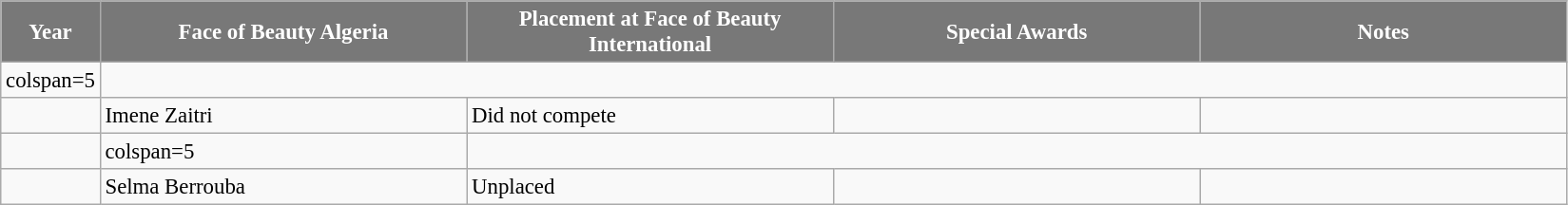<table class="wikitable " style="font-size: 95%;">
<tr>
<th width="60" style="background-color:#787878;color:#FFFFFF;">Year</th>
<th width="250" style="background-color:#787878;color:#FFFFFF;">Face of Beauty Algeria</th>
<th width="250" style="background-color:#787878;color:#FFFFFF;">Placement at Face of Beauty International</th>
<th width="250" style="background-color:#787878;color:#FFFFFF;">Special Awards</th>
<th width="250" style="background-color:#787878;color:#FFFFFF;">Notes</th>
</tr>
<tr>
<td>colspan=5 </td>
</tr>
<tr>
<td></td>
<td>Imene Zaitri</td>
<td>Did not compete</td>
<td></td>
<td></td>
</tr>
<tr>
<td></td>
<td>colspan=5 </td>
</tr>
<tr>
<td></td>
<td>Selma Berrouba</td>
<td>Unplaced</td>
<td></td>
<td></td>
</tr>
</table>
